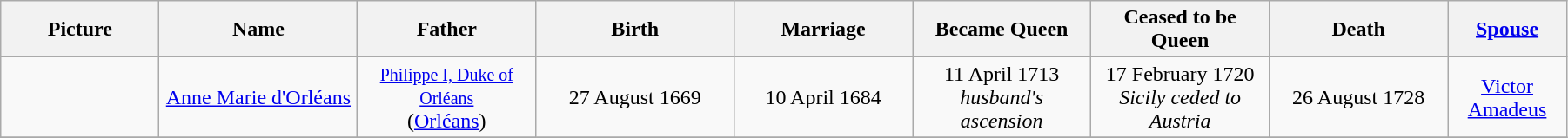<table width=95% class="wikitable">
<tr>
<th width = "8%">Picture</th>
<th width = "10%">Name</th>
<th width = "9%">Father</th>
<th width = "10%">Birth</th>
<th width = "9%">Marriage</th>
<th width = "9%">Became Queen</th>
<th width = "9%">Ceased to be Queen</th>
<th width = "9%">Death</th>
<th width = "6%"><a href='#'>Spouse</a></th>
</tr>
<tr>
<td align="center"></td>
<td align="center"><a href='#'>Anne Marie d'Orléans</a></td>
<td align="center"><small><a href='#'>Philippe I, Duke of Orléans</a></small><br> (<a href='#'>Orléans</a>)</td>
<td align="center">27 August 1669</td>
<td align="center">10 April 1684</td>
<td align="center">11 April 1713<br><em>husband's ascension</em></td>
<td align="center">17 February 1720<br><em>Sicily ceded to Austria</em></td>
<td align="center">26 August 1728</td>
<td align="center"><a href='#'>Victor Amadeus</a></td>
</tr>
<tr>
</tr>
</table>
